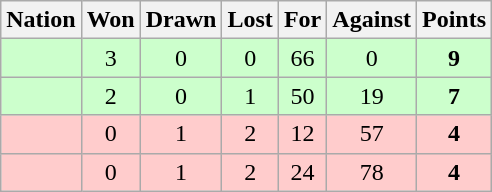<table class="wikitable" style="text-align: center;">
<tr>
<th>Nation</th>
<th>Won</th>
<th>Drawn</th>
<th>Lost</th>
<th>For</th>
<th>Against</th>
<th>Points</th>
</tr>
<tr bgcolor=ccffcc>
<td align="left"></td>
<td>3</td>
<td>0</td>
<td>0</td>
<td>66</td>
<td>0</td>
<td><strong>9</strong></td>
</tr>
<tr bgcolor=ccffcc>
<td align="left"></td>
<td>2</td>
<td>0</td>
<td>1</td>
<td>50</td>
<td>19</td>
<td><strong>7</strong></td>
</tr>
<tr style="background:#fcc">
<td align="left"></td>
<td>0</td>
<td>1</td>
<td>2</td>
<td>12</td>
<td>57</td>
<td><strong>4</strong></td>
</tr>
<tr style="background:#fcc">
<td align="left"></td>
<td>0</td>
<td>1</td>
<td>2</td>
<td>24</td>
<td>78</td>
<td><strong>4</strong></td>
</tr>
</table>
